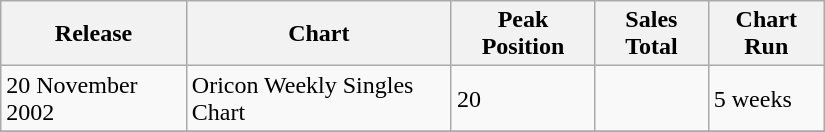<table class="wikitable" width="550px">
<tr>
<th align="left">Release</th>
<th align="left">Chart</th>
<th align="left">Peak Position</th>
<th align="left">Sales Total</th>
<th align="left">Chart Run</th>
</tr>
<tr>
<td align="left">20 November 2002</td>
<td align="left">Oricon Weekly Singles Chart</td>
<td align="left">20</td>
<td align="left"></td>
<td align="left">5 weeks</td>
</tr>
<tr>
</tr>
</table>
